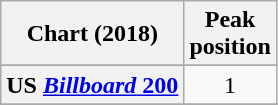<table class="wikitable sortable plainrowheaders" style="text-align:center">
<tr>
<th scope="col">Chart (2018)</th>
<th scope="col">Peak<br>position</th>
</tr>
<tr>
</tr>
<tr>
</tr>
<tr>
<th scope="row">US <a href='#'><em>Billboard</em> 200</a></th>
<td>1</td>
</tr>
<tr>
</tr>
</table>
